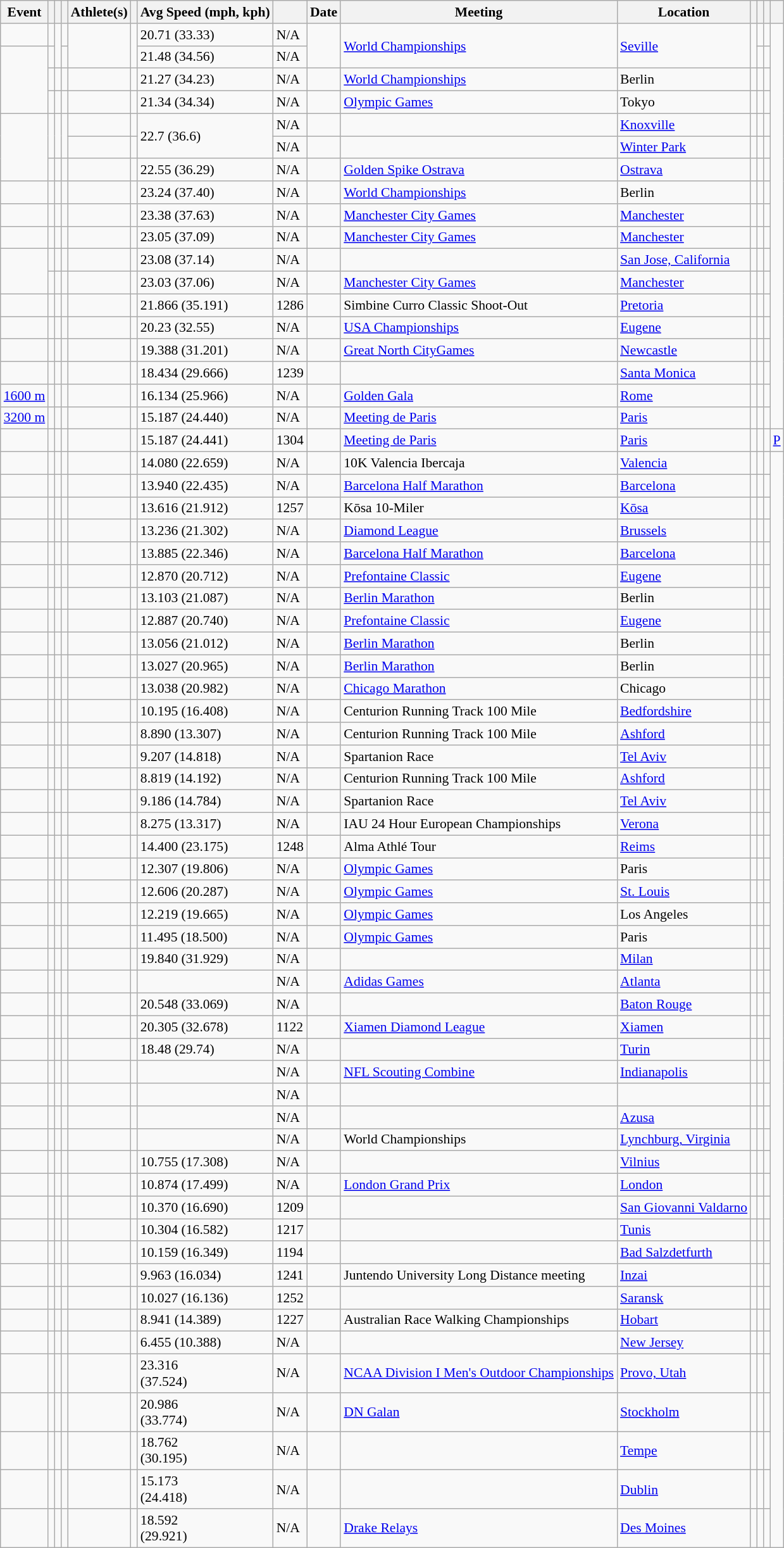<table class="wikitable sortable plainrowheaders" style="font-size:90%;">
<tr>
<th>Event</th>
<th></th>
<th class="unsortable"></th>
<th class="unsortable"></th>
<th>Athlete(s)</th>
<th></th>
<th>Avg Speed (mph, kph)</th>
<th></th>
<th>Date</th>
<th>Meeting</th>
<th>Location</th>
<th></th>
<th class="unsortable"></th>
<th class="unsortable"></th>
<th class="unsortable"></th>
</tr>
<tr>
<td></td>
<td data-sort-value="1Secs00005.40"></td>
<td rowspan="2"></td>
<td></td>
<td rowspan="2"></td>
<td rowspan="2"></td>
<td>20.71 (33.33)</td>
<td>N/A</td>
<td rowspan="2"></td>
<td rowspan="2"><a href='#'>World Championships</a></td>
<td rowspan="2"><a href='#'>Seville</a></td>
<td rowspan="2"></td>
<td></td>
<td></td>
</tr>
<tr>
<td rowspan=3></td>
<td data-sort-value="1Secs00006.25"></td>
<td></td>
<td>21.48 (34.56)</td>
<td>N/A</td>
<td></td>
<td></td>
</tr>
<tr>
<td data-sort-value="1Secs00006.31"></td>
<td></td>
<td></td>
<td></td>
<td></td>
<td>21.27 (34.23)</td>
<td>N/A</td>
<td></td>
<td><a href='#'>World Championships</a></td>
<td>Berlin</td>
<td></td>
<td></td>
<td></td>
</tr>
<tr>
<td data-sort-value="1Secs00006.31"></td>
<td></td>
<td></td>
<td></td>
<td></td>
<td>21.34 (34.34)</td>
<td>N/A</td>
<td></td>
<td><a href='#'>Olympic Games</a></td>
<td>Tokyo</td>
<td></td>
<td></td>
<td></td>
</tr>
<tr>
<td rowspan=3></td>
<td rowspan=2 data-sort-value="1Secs00009.00"></td>
<td rowspan=2></td>
<td rowspan=2></td>
<td></td>
<td></td>
<td rowspan="2">22.7 (36.6)</td>
<td>N/A</td>
<td></td>
<td></td>
<td><a href='#'>Knoxville</a></td>
<td></td>
<td></td>
<td></td>
</tr>
<tr>
<td></td>
<td></td>
<td>N/A</td>
<td></td>
<td></td>
<td><a href='#'>Winter Park</a></td>
<td></td>
<td></td>
<td></td>
</tr>
<tr>
<td data-sort-value="1Secs00009.07"></td>
<td></td>
<td></td>
<td></td>
<td></td>
<td>22.55 (36.29)</td>
<td>N/A</td>
<td></td>
<td><a href='#'>Golden Spike Ostrava</a></td>
<td><a href='#'>Ostrava</a></td>
<td></td>
<td></td>
<td></td>
</tr>
<tr>
<td></td>
<td data-sort-value="1Secs00014.44"></td>
<td></td>
<td></td>
<td></td>
<td></td>
<td>23.24 (37.40)</td>
<td>N/A</td>
<td></td>
<td><a href='#'>World Championships</a></td>
<td>Berlin</td>
<td></td>
<td></td>
<td></td>
</tr>
<tr>
<td></td>
<td data-sort-value="1Secs00014.35"></td>
<td></td>
<td></td>
<td></td>
<td></td>
<td>23.38 (37.63)</td>
<td>N/A</td>
<td></td>
<td><a href='#'>Manchester City Games</a></td>
<td><a href='#'>Manchester</a></td>
<td></td>
<td></td>
<td></td>
</tr>
<tr>
<td></td>
<td data-sort-value="1Secs00019.41"></td>
<td></td>
<td></td>
<td></td>
<td></td>
<td>23.05 (37.09)</td>
<td>N/A</td>
<td></td>
<td><a href='#'>Manchester City Games</a></td>
<td><a href='#'>Manchester</a></td>
<td></td>
<td><wbr></td>
<td></td>
</tr>
<tr>
<td rowspan=2></td>
<td data-sort-value="1Secs00019.50"></td>
<td></td>
<td></td>
<td></td>
<td></td>
<td>23.08 (37.14)</td>
<td>N/A</td>
<td></td>
<td></td>
<td><a href='#'>San Jose, California</a></td>
<td></td>
<td></td>
<td></td>
</tr>
<tr>
<td data-sort-value="1Secs00019.54"></td>
<td></td>
<td></td>
<td></td>
<td></td>
<td>23.03 (37.06)</td>
<td>N/A</td>
<td></td>
<td><a href='#'>Manchester City Games</a></td>
<td><a href='#'>Manchester</a></td>
<td></td>
<td></td>
<td></td>
</tr>
<tr>
<td></td>
<td data-sort-value="1Secs00030.81"></td>
<td></td>
<td></td>
<td></td>
<td></td>
<td>21.866 (35.191)</td>
<td>1286</td>
<td></td>
<td>Simbine Curro Classic Shoot-Out</td>
<td><a href='#'>Pretoria</a></td>
<td></td>
<td></td>
<td></td>
</tr>
<tr>
<td></td>
<td data-sort-value="1Secs00044.50"></td>
<td></td>
<td></td>
<td></td>
<td></td>
<td>20.23 (32.55)</td>
<td>N/A</td>
<td></td>
<td><a href='#'>USA Championships</a></td>
<td><a href='#'>Eugene</a></td>
<td></td>
<td><wbr><wbr></td>
<td></td>
</tr>
<tr>
<td></td>
<td data-sort-value="1Secs00057.69"></td>
<td></td>
<td></td>
<td></td>
<td></td>
<td>19.388 (31.201)</td>
<td>N/A</td>
<td></td>
<td><a href='#'>Great North CityGames</a></td>
<td><a href='#'>Newcastle</a></td>
<td></td>
<td></td>
<td></td>
</tr>
<tr>
<td></td>
<td data-sort-value="1Secs00072.81"></td>
<td></td>
<td></td>
<td></td>
<td></td>
<td>18.434 (29.666)</td>
<td>1239</td>
<td></td>
<td></td>
<td><a href='#'>Santa Monica</a></td>
<td></td>
<td></td>
<td></td>
</tr>
<tr>
<td><a href='#'>1600 m</a></td>
<td></td>
<td></td>
<td></td>
<td></td>
<td></td>
<td>16.134 (25.966)</td>
<td>N/A</td>
<td></td>
<td><a href='#'>Golden Gala</a></td>
<td><a href='#'>Rome</a></td>
<td></td>
<td></td>
<td></td>
</tr>
<tr>
<td><a href='#'>3200 m</a></td>
<td></td>
<td></td>
<td></td>
<td></td>
<td></td>
<td>15.187 (24.440)</td>
<td>N/A</td>
<td></td>
<td><a href='#'>Meeting de Paris</a></td>
<td><a href='#'>Paris</a></td>
<td></td>
<td></td>
<td></td>
</tr>
<tr>
<td></td>
<td data-sort-value="1Secs00478.61"></td>
<td></td>
<td></td>
<td></td>
<td></td>
<td>15.187 (24.441)</td>
<td>1304</td>
<td></td>
<td><a href='#'>Meeting de Paris</a></td>
<td><a href='#'>Paris</a></td>
<td></td>
<td></td>
<td></td>
<td><a href='#'>P</a></td>
</tr>
<tr>
<td></td>
<td data-sort-value="1Secs01271.00"></td>
<td></td>
<td></td>
<td></td>
<td></td>
<td>14.080 (22.659)</td>
<td>N/A</td>
<td></td>
<td>10K Valencia Ibercaja</td>
<td><a href='#'>Valencia</a></td>
<td></td>
<td></td>
<td></td>
</tr>
<tr>
<td></td>
<td data-sort-value="1Secs02407.00"></td>
<td></td>
<td></td>
<td></td>
<td></td>
<td>13.940 (22.435)</td>
<td>N/A</td>
<td></td>
<td><a href='#'>Barcelona Half Marathon</a></td>
<td><a href='#'>Barcelona</a></td>
<td></td>
<td></td>
<td></td>
</tr>
<tr>
<td></td>
<td data-sort-value="1Secs02644.00"></td>
<td></td>
<td></td>
<td></td>
<td></td>
<td>13.616 (21.912)</td>
<td>1257</td>
<td></td>
<td>Kōsa 10-Miler</td>
<td><a href='#'>Kōsa</a></td>
<td></td>
<td></td>
<td></td>
</tr>
<tr>
<td></td>
<td data-sort-value="1Secs03380.02"></td>
<td></td>
<td></td>
<td></td>
<td></td>
<td>13.236 (21.302)</td>
<td>N/A</td>
<td></td>
<td><a href='#'>Diamond League</a></td>
<td><a href='#'>Brussels</a></td>
<td></td>
<td></td>
<td></td>
</tr>
<tr>
<td></td>
<td data-sort-value="1Secs03222.00"></td>
<td></td>
<td></td>
<td></td>
<td></td>
<td>13.885 (22.346)</td>
<td>N/A</td>
<td></td>
<td><a href='#'>Barcelona Half Marathon</a></td>
<td><a href='#'>Barcelona</a></td>
<td></td>
<td></td>
<td></td>
</tr>
<tr>
<td></td>
<td data-sort-value="1Secs04345.40"></td>
<td></td>
<td></td>
<td></td>
<td></td>
<td>12.870 (20.712)</td>
<td>N/A</td>
<td></td>
<td><a href='#'>Prefontaine Classic</a></td>
<td><a href='#'>Eugene</a></td>
<td></td>
<td></td>
<td></td>
</tr>
<tr>
<td></td>
<td data-sort-value="1Secs04278.00"></td>
<td></td>
<td></td>
<td></td>
<td></td>
<td>13.103 (21.087)</td>
<td>N/A</td>
<td></td>
<td><a href='#'>Berlin Marathon</a></td>
<td>Berlin</td>
<td></td>
<td></td>
<td></td>
</tr>
<tr>
<td></td>
<td data-sort-value="1Secs05207.40"></td>
<td></td>
<td></td>
<td></td>
<td></td>
<td>12.887 (20.740)</td>
<td>N/A</td>
<td></td>
<td><a href='#'>Prefontaine Classic</a></td>
<td><a href='#'>Eugene</a></td>
<td></td>
<td><wbr></td>
<td></td>
</tr>
<tr>
<td></td>
<td data-sort-value="1Secs05205.00"></td>
<td></td>
<td></td>
<td></td>
<td></td>
<td>13.056 (21.012)</td>
<td>N/A</td>
<td></td>
<td><a href='#'>Berlin Marathon</a></td>
<td>Berlin</td>
<td></td>
<td></td>
<td></td>
</tr>
<tr>
<td></td>
<td data-sort-value="1Secs06107.00"></td>
<td></td>
<td></td>
<td></td>
<td></td>
<td>13.027 (20.965)</td>
<td>N/A</td>
<td></td>
<td><a href='#'>Berlin Marathon</a></td>
<td>Berlin</td>
<td></td>
<td></td>
<td></td>
</tr>
<tr>
<td></td>
<td data-sort-value="1Secs06863.00"></td>
<td></td>
<td></td>
<td></td>
<td></td>
<td>13.038 (20.982)</td>
<td>N/A</td>
<td></td>
<td><a href='#'>Chicago Marathon</a></td>
<td>Chicago</td>
<td></td>
<td></td>
<td></td>
</tr>
<tr>
<td></td>
<td data-sort-value="1Secs22220.00"></td>
<td></td>
<td></td>
<td></td>
<td></td>
<td>10.195 (16.408)</td>
<td>N/A</td>
<td></td>
<td>Centurion Running Track 100 Mile</td>
<td><a href='#'>Bedfordshire</a></td>
<td></td>
<td></td>
<td></td>
</tr>
<tr>
<td></td>
<td></td>
<td></td>
<td></td>
<td></td>
<td></td>
<td>8.890 (13.307)</td>
<td>N/A</td>
<td></td>
<td>Centurion Running Track 100 Mile</td>
<td><a href='#'>Ashford</a></td>
<td></td>
<td></td>
<td></td>
</tr>
<tr>
<td></td>
<td></td>
<td></td>
<td></td>
<td></td>
<td></td>
<td>9.207 (14.818)</td>
<td>N/A</td>
<td></td>
<td>Spartanion Race</td>
<td><a href='#'>Tel Aviv</a></td>
<td></td>
<td></td>
<td></td>
</tr>
<tr>
<td> </td>
<td data-sort-value="1Mtrs70309.00"></td>
<td></td>
<td></td>
<td></td>
<td></td>
<td>8.819 (14.192)</td>
<td>N/A</td>
<td></td>
<td>Centurion Running Track 100 Mile</td>
<td><a href='#'>Ashford</a></td>
<td></td>
<td></td>
<td></td>
</tr>
<tr>
<td> </td>
<td data-sort-value="1Mtrs77410.00"></td>
<td></td>
<td></td>
<td></td>
<td></td>
<td>9.186 (14.784)</td>
<td>N/A</td>
<td></td>
<td>Spartanion Race</td>
<td><a href='#'>Tel Aviv</a></td>
<td></td>
<td></td>
<td></td>
</tr>
<tr>
<td> </td>
<td data-sort-value="3Mtrs19614.00"></td>
<td></td>
<td></td>
<td></td>
<td></td>
<td>8.275 (13.317)</td>
<td>N/A</td>
<td></td>
<td>IAU 24 Hour European Championships</td>
<td><a href='#'>Verona</a></td>
<td></td>
<td></td>
<td></td>
</tr>
<tr>
<td></td>
<td data-sort-value="1Secs00310.68"></td>
<td></td>
<td></td>
<td></td>
<td></td>
<td>14.400 (23.175)</td>
<td>1248</td>
<td></td>
<td>Alma Athlé Tour</td>
<td><a href='#'>Reims</a></td>
<td></td>
<td></td>
<td></td>
</tr>
<tr>
<td></td>
<td data-sort-value="1Secs00454.4"></td>
<td></td>
<td></td>
<td></td>
<td></td>
<td>12.307 (19.806)</td>
<td>N/A</td>
<td></td>
<td><a href='#'>Olympic Games</a></td>
<td>Paris</td>
<td></td>
<td></td>
<td></td>
</tr>
<tr>
<td></td>
<td data-sort-value="1Secs00459.6"></td>
<td></td>
<td></td>
<td></td>
<td></td>
<td>12.606 (20.287)</td>
<td>N/A</td>
<td></td>
<td><a href='#'>Olympic Games</a></td>
<td><a href='#'>St. Louis</a></td>
<td></td>
<td></td>
<td></td>
</tr>
<tr>
<td></td>
<td data-sort-value="1Secs00633.4"></td>
<td></td>
<td></td>
<td></td>
<td></td>
<td>12.219 (19.665)</td>
<td>N/A</td>
<td></td>
<td><a href='#'>Olympic Games</a></td>
<td>Los Angeles</td>
<td></td>
<td></td>
<td></td>
</tr>
<tr>
<td></td>
<td data-sort-value="1Secs00778.4"></td>
<td></td>
<td></td>
<td></td>
<td></td>
<td>11.495 (18.500)</td>
<td>N/A</td>
<td></td>
<td><a href='#'>Olympic Games</a></td>
<td>Paris</td>
<td></td>
<td></td>
<td></td>
</tr>
<tr>
<td></td>
<td data-sort-value="1Secs00022.55"></td>
<td></td>
<td></td>
<td></td>
<td></td>
<td>19.840 (31.929)</td>
<td>N/A</td>
<td></td>
<td></td>
<td><a href='#'>Milan</a></td>
<td></td>
<td></td>
<td></td>
</tr>
<tr>
<td></td>
<td data-sort-value="1Secs00021.85"></td>
<td></td>
<td></td>
<td></td>
<td></td>
<td></td>
<td>N/A</td>
<td></td>
<td><a href='#'>Adidas Games</a></td>
<td><a href='#'>Atlanta</a></td>
<td></td>
<td></td>
<td></td>
</tr>
<tr>
<td></td>
<td data-sort-value="1Secs00021.90"></td>
<td></td>
<td></td>
<td></td>
<td></td>
<td>20.548 (33.069)</td>
<td>N/A</td>
<td></td>
<td></td>
<td><a href='#'>Baton Rouge</a></td>
<td></td>
<td><wbr></td>
<td></td>
</tr>
<tr>
<td></td>
<td data-sort-value="1Secs0033.05"></td>
<td></td>
<td></td>
<td></td>
<td></td>
<td>20.305 (32.678)</td>
<td>1122</td>
<td></td>
<td><a href='#'>Xiamen Diamond League</a></td>
<td><a href='#'>Xiamen</a></td>
<td></td>
<td></td>
<td></td>
</tr>
<tr>
<td></td>
<td data-sort-value="1Secs00048.70"></td>
<td></td>
<td></td>
<td></td>
<td></td>
<td>18.48 (29.74)</td>
<td>N/A</td>
<td></td>
<td></td>
<td><a href='#'>Turin</a></td>
<td></td>
<td></td>
<td></td>
</tr>
<tr>
<td></td>
<td data-sort-value="2Mtrs000003.73"></td>
<td></td>
<td></td>
<td></td>
<td></td>
<td></td>
<td>N/A</td>
<td></td>
<td><a href='#'>NFL Scouting Combine</a></td>
<td><a href='#'>Indianapolis</a></td>
<td></td>
<td></td>
<td></td>
</tr>
<tr>
<td></td>
<td data-sort-value="2Mtrs000010.95"></td>
<td></td>
<td></td>
<td></td>
<td></td>
<td></td>
<td>N/A</td>
<td></td>
<td></td>
<td></td>
<td></td>
<td></td>
<td></td>
</tr>
<tr>
<td></td>
<td data-sort-value="2Mtrs000025.41"></td>
<td></td>
<td></td>
<td></td>
<td></td>
<td></td>
<td>N/A</td>
<td></td>
<td></td>
<td><a href='#'>Azusa</a></td>
<td></td>
<td></td>
<td></td>
</tr>
<tr>
<td></td>
<td data-sort-value="3Pts14571"></td>
<td></td>
<td></td>
<td></td>
<td></td>
<td></td>
<td>N/A</td>
<td></td>
<td>World Championships</td>
<td><a href='#'>Lynchburg, Virginia</a></td>
<td></td>
<td></td>
<td></td>
</tr>
<tr>
<td></td>
<td data-sort-value="1Secs00312.00"></td>
<td></td>
<td></td>
<td></td>
<td></td>
<td>10.755 (17.308)</td>
<td>N/A</td>
<td></td>
<td></td>
<td><a href='#'>Vilnius</a></td>
<td></td>
<td></td>
<td></td>
</tr>
<tr>
<td></td>
<td data-sort-value="1Secs00331.08"></td>
<td></td>
<td></td>
<td></td>
<td></td>
<td>10.874 (17.499)</td>
<td>N/A</td>
<td></td>
<td><a href='#'>London Grand Prix</a></td>
<td><a href='#'>London</a></td>
<td></td>
<td></td>
<td></td>
</tr>
<tr>
<td></td>
<td data-sort-value="1Secs00647.11"></td>
<td></td>
<td></td>
<td></td>
<td></td>
<td>10.370 (16.690)</td>
<td>1209</td>
<td></td>
<td></td>
<td><a href='#'>San Giovanni Valdarno</a></td>
<td></td>
<td></td>
<td></td>
</tr>
<tr>
<td></td>
<td data-sort-value="1Secs01085.49"></td>
<td></td>
<td></td>
<td></td>
<td></td>
<td>10.304 (16.582)</td>
<td>1217</td>
<td></td>
<td></td>
<td><a href='#'>Tunis</a></td>
<td></td>
<td></td>
<td></td>
</tr>
<tr>
<td></td>
<td data-sort-value="1Secs01271.00"></td>
<td></td>
<td></td>
<td></td>
<td></td>
<td>10.159 (16.349)</td>
<td>1194</td>
<td></td>
<td></td>
<td><a href='#'>Bad Salzdetfurth</a></td>
<td></td>
<td></td>
<td></td>
</tr>
<tr>
<td></td>
<td data-sort-value="1Secs02245.21"></td>
<td></td>
<td></td>
<td></td>
<td></td>
<td>9.963 (16.034)</td>
<td>1241</td>
<td></td>
<td>Juntendo University Long Distance meeting</td>
<td><a href='#'>Inzai</a></td>
<td></td>
<td></td>
<td></td>
</tr>
<tr>
<td></td>
<td data-sort-value="1Secs02231.00"></td>
<td></td>
<td></td>
<td></td>
<td></td>
<td>10.027 (16.136)</td>
<td>1252</td>
<td></td>
<td></td>
<td><a href='#'>Saransk</a></td>
<td></td>
<td></td>
<td></td>
</tr>
<tr>
<td></td>
<td data-sort-value="1Secs04596.00"></td>
<td></td>
<td></td>
<td></td>
<td></td>
<td>8.941 (14.389)</td>
<td>1227</td>
<td></td>
<td>Australian Race Walking Championships</td>
<td><a href='#'>Hobart</a></td>
<td></td>
<td></td>
<td></td>
</tr>
<tr>
<td></td>
<td data-sort-value="1Secs27887.20"></td>
<td></td>
<td></td>
<td></td>
<td></td>
<td>6.455 (10.388)</td>
<td>N/A</td>
<td></td>
<td></td>
<td><a href='#'>New Jersey</a></td>
<td></td>
<td></td>
<td></td>
</tr>
<tr>
<td></td>
<td data-sort-value="1Secs00038.60"></td>
<td></td>
<td></td>
<td></td>
<td></td>
<td>23.316<br>(37.524)</td>
<td>N/A</td>
<td></td>
<td><a href='#'>NCAA Division I Men's Outdoor Championships</a></td>
<td><a href='#'>Provo, Utah</a></td>
<td></td>
<td></td>
<td></td>
</tr>
<tr>
<td></td>
<td data-sort-value="1Secs00106.59"></td>
<td></td>
<td></td>
<td></td>
<td></td>
<td>20.986<br>(33.774)</td>
<td>N/A</td>
<td></td>
<td><a href='#'>DN Galan</a></td>
<td><a href='#'>Stockholm</a></td>
<td></td>
<td></td>
<td></td>
</tr>
<tr>
<td></td>
<td data-sort-value="1Secs00190.76"></td>
<td></td>
<td></td>
<td></td>
<td></td>
<td>18.762<br>(30.195)</td>
<td>N/A</td>
<td></td>
<td></td>
<td><a href='#'>Tempe</a></td>
<td></td>
<td></td>
<td></td>
</tr>
<tr>
<td></td>
<td data-sort-value="1Secs00949.08"></td>
<td></td>
<td></td>
<td></td>
<td></td>
<td>15.173<br>(24.418)</td>
<td>N/A</td>
<td></td>
<td></td>
<td><a href='#'>Dublin</a></td>
<td></td>
<td></td>
<td></td>
</tr>
<tr>
<td></td>
<td data-sort-value="1Secs00052.94"></td>
<td></td>
<td></td>
<td></td>
<td></td>
<td>18.592<br>(29.921)</td>
<td>N/A</td>
<td></td>
<td><a href='#'>Drake Relays</a></td>
<td><a href='#'>Des Moines</a></td>
<td></td>
<td></td>
<td></td>
</tr>
</table>
